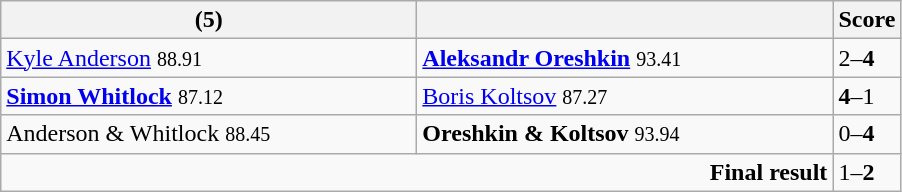<table class="wikitable">
<tr>
<th width=270> (5)</th>
<th width=270><strong></strong></th>
<th>Score</th>
</tr>
<tr>
<td><a href='#'>Kyle Anderson</a> <small><span>88.91</span></small></td>
<td><strong><a href='#'>Aleksandr Oreshkin</a></strong> <small><span>93.41</span></small></td>
<td>2–<strong>4</strong></td>
</tr>
<tr>
<td><strong><a href='#'>Simon Whitlock</a></strong> <small><span>87.12</span></small></td>
<td><a href='#'>Boris Koltsov</a> <small><span>87.27</span></small></td>
<td><strong>4</strong>–1</td>
</tr>
<tr>
<td>Anderson & Whitlock <small><span>88.45</span></small></td>
<td><strong>Oreshkin & Koltsov</strong> <small><span>93.94</span></small></td>
<td>0–<strong>4</strong></td>
</tr>
<tr>
<td colspan="2" align="right"><strong>Final result</strong></td>
<td>1–<strong>2</strong></td>
</tr>
</table>
